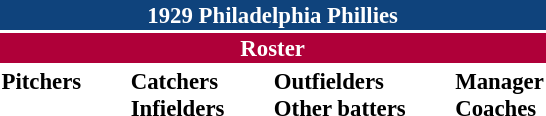<table class="toccolours" style="font-size: 95%;">
<tr>
<th colspan="10" style="background-color: #0f437c; color: white; text-align: center;">1929 Philadelphia Phillies</th>
</tr>
<tr>
<td colspan="10" style="background-color: #af0039; color: white; text-align: center;"><strong>Roster</strong></td>
</tr>
<tr>
<td valign="top"><strong>Pitchers</strong><br>













</td>
<td width="25px"></td>
<td valign="top"><strong>Catchers</strong><br>


<strong>Infielders</strong>





</td>
<td width="25px"></td>
<td valign="top"><strong>Outfielders</strong><br>





<strong>Other batters</strong>
</td>
<td width="25px"></td>
<td valign="top"><strong>Manager</strong><br>
<strong>Coaches</strong>
</td>
</tr>
</table>
